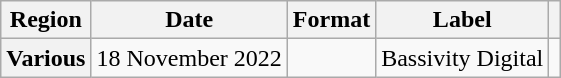<table class="wikitable plainrowheaders">
<tr>
<th scope="col">Region</th>
<th scope="col">Date</th>
<th scope="col">Format</th>
<th scope="col">Label</th>
<th scope="col"></th>
</tr>
<tr>
<th scope="row">Various</th>
<td>18 November 2022</td>
<td></td>
<td>Bassivity Digital</td>
<td></td>
</tr>
</table>
